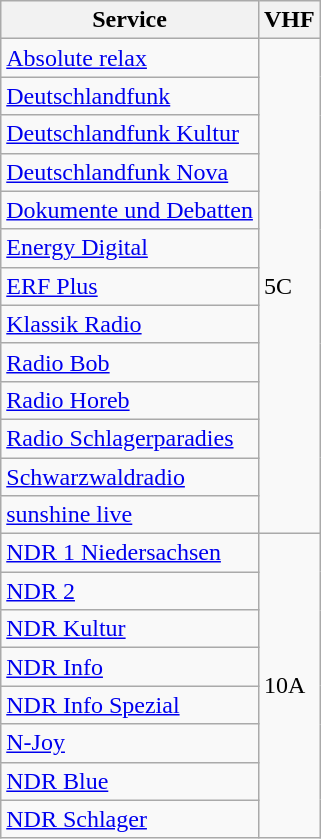<table class="wikitable">
<tr>
<th>Service</th>
<th>VHF</th>
</tr>
<tr>
<td><a href='#'>Absolute relax</a></td>
<td rowspan="13">5C</td>
</tr>
<tr>
<td><a href='#'>Deutschlandfunk</a></td>
</tr>
<tr>
<td><a href='#'>Deutschlandfunk Kultur</a></td>
</tr>
<tr>
<td><a href='#'>Deutschlandfunk Nova</a></td>
</tr>
<tr>
<td><a href='#'>Dokumente und Debatten</a></td>
</tr>
<tr>
<td><a href='#'>Energy Digital</a></td>
</tr>
<tr>
<td><a href='#'>ERF Plus</a></td>
</tr>
<tr>
<td><a href='#'>Klassik Radio</a></td>
</tr>
<tr>
<td><a href='#'>Radio Bob</a></td>
</tr>
<tr>
<td><a href='#'>Radio Horeb</a></td>
</tr>
<tr>
<td><a href='#'>Radio Schlagerparadies</a></td>
</tr>
<tr>
<td><a href='#'>Schwarzwaldradio</a></td>
</tr>
<tr>
<td><a href='#'>sunshine live</a></td>
</tr>
<tr>
<td><a href='#'>NDR 1 Niedersachsen</a></td>
<td rowspan="8">10A</td>
</tr>
<tr>
<td><a href='#'>NDR 2</a></td>
</tr>
<tr>
<td><a href='#'>NDR Kultur</a></td>
</tr>
<tr>
<td><a href='#'>NDR Info</a></td>
</tr>
<tr>
<td><a href='#'>NDR Info Spezial</a></td>
</tr>
<tr>
<td><a href='#'>N-Joy</a></td>
</tr>
<tr>
<td><a href='#'>NDR Blue</a></td>
</tr>
<tr>
<td><a href='#'>NDR Schlager</a></td>
</tr>
</table>
